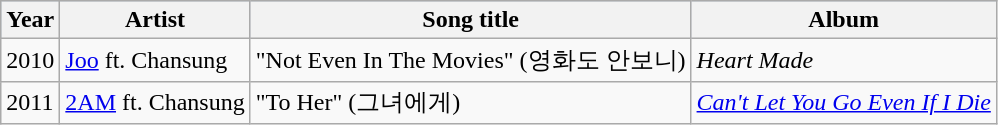<table class="wikitable">
<tr style="background:#b0c4de; text-align:center;">
<th>Year</th>
<th>Artist</th>
<th>Song title</th>
<th>Album</th>
</tr>
<tr>
<td>2010</td>
<td><a href='#'>Joo</a>  ft. Chansung</td>
<td>"Not Even In The Movies" (영화도 안보니)</td>
<td><em>Heart Made</em></td>
</tr>
<tr>
<td>2011</td>
<td><a href='#'>2AM</a>  ft. Chansung</td>
<td>"To Her" (그녀에게)</td>
<td><em><a href='#'>Can't Let You Go Even If I Die</a></em></td>
</tr>
</table>
